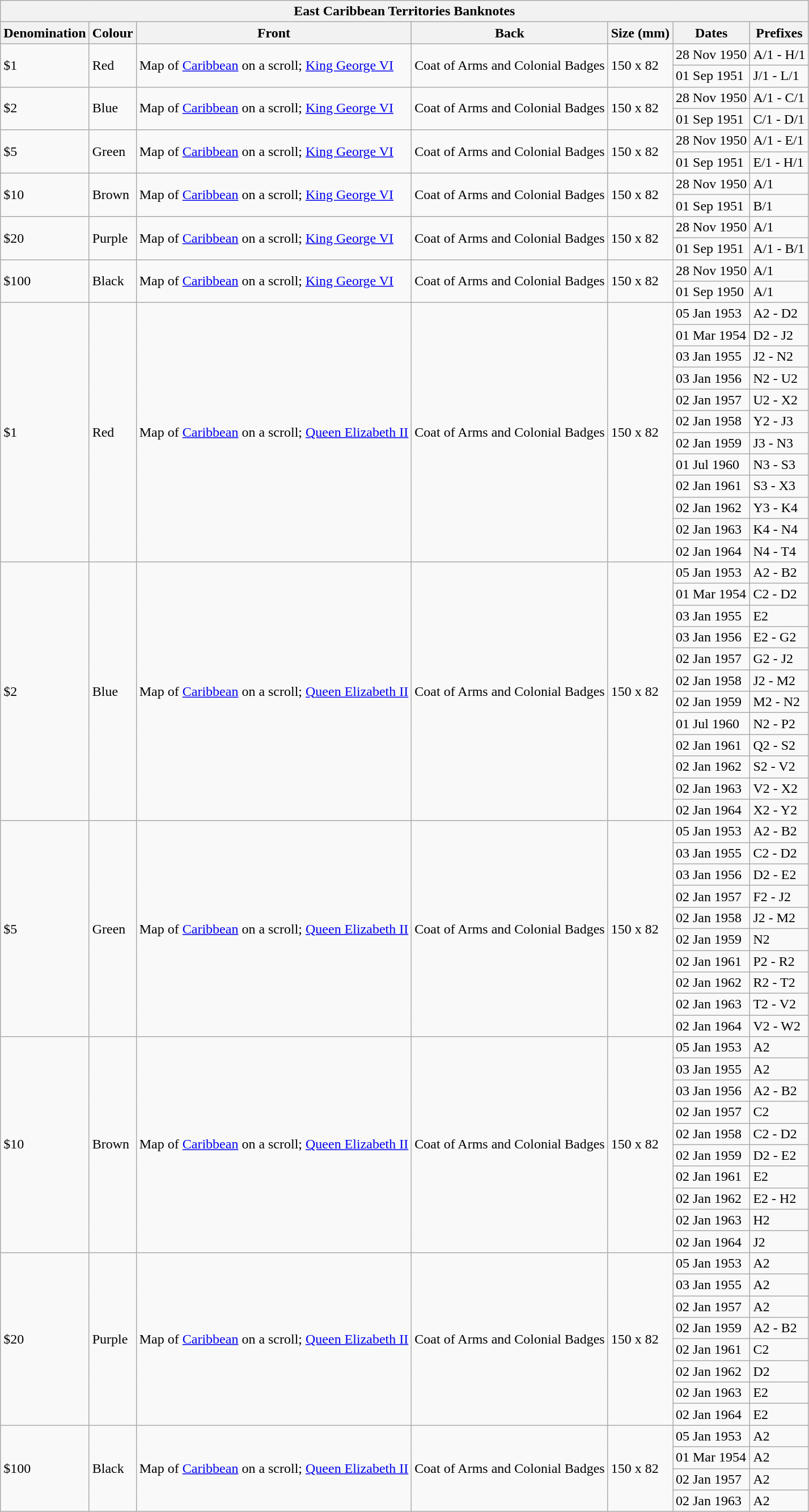<table class="wikitable">
<tr>
<th colspan="7">East Caribbean Territories Banknotes</th>
</tr>
<tr>
<th>Denomination</th>
<th>Colour</th>
<th>Front</th>
<th>Back</th>
<th>Size (mm)</th>
<th>Dates</th>
<th>Prefixes</th>
</tr>
<tr>
<td rowspan="2">$1</td>
<td rowspan="2">Red</td>
<td rowspan="2">Map of <a href='#'>Caribbean</a> on a scroll; <a href='#'>King George VI</a></td>
<td rowspan="2">Coat of Arms and Colonial Badges</td>
<td rowspan="2">150 x 82</td>
<td>28 Nov 1950</td>
<td>A/1 - H/1</td>
</tr>
<tr>
<td>01 Sep 1951</td>
<td>J/1 - L/1</td>
</tr>
<tr>
<td rowspan="2">$2</td>
<td rowspan="2">Blue</td>
<td rowspan="2">Map of <a href='#'>Caribbean</a> on a scroll; <a href='#'>King George VI</a></td>
<td rowspan="2">Coat of Arms and Colonial Badges</td>
<td rowspan="2">150 x 82</td>
<td>28 Nov 1950</td>
<td>A/1 - C/1</td>
</tr>
<tr>
<td>01 Sep 1951</td>
<td>C/1 - D/1</td>
</tr>
<tr>
<td rowspan="2">$5</td>
<td rowspan="2">Green</td>
<td rowspan="2">Map of <a href='#'>Caribbean</a> on a scroll; <a href='#'>King George VI</a></td>
<td rowspan="2">Coat of Arms and Colonial Badges</td>
<td rowspan="2">150 x 82</td>
<td>28 Nov 1950</td>
<td>A/1 - E/1</td>
</tr>
<tr>
<td>01 Sep 1951</td>
<td>E/1 - H/1</td>
</tr>
<tr>
<td rowspan="2">$10</td>
<td rowspan="2">Brown</td>
<td rowspan="2">Map of <a href='#'>Caribbean</a> on a scroll; <a href='#'>King George VI</a></td>
<td rowspan="2">Coat of Arms and Colonial Badges</td>
<td rowspan="2">150 x 82</td>
<td>28 Nov 1950</td>
<td>A/1</td>
</tr>
<tr>
<td>01 Sep 1951</td>
<td>B/1</td>
</tr>
<tr>
<td rowspan="2">$20</td>
<td rowspan="2">Purple</td>
<td rowspan="2">Map of <a href='#'>Caribbean</a> on a scroll; <a href='#'>King George VI</a></td>
<td rowspan="2">Coat of Arms and Colonial Badges</td>
<td rowspan="2">150 x 82</td>
<td>28 Nov 1950</td>
<td>A/1</td>
</tr>
<tr>
<td>01 Sep 1951</td>
<td>A/1 - B/1</td>
</tr>
<tr>
<td rowspan="2">$100</td>
<td rowspan="2">Black</td>
<td rowspan="2">Map of <a href='#'>Caribbean</a> on a scroll; <a href='#'>King George VI</a></td>
<td rowspan="2">Coat of Arms and Colonial Badges</td>
<td rowspan="2">150 x 82</td>
<td>28 Nov 1950</td>
<td>A/1</td>
</tr>
<tr>
<td>01 Sep 1950</td>
<td>A/1</td>
</tr>
<tr>
<td rowspan="12">$1</td>
<td rowspan="12">Red</td>
<td rowspan="12">Map of <a href='#'>Caribbean</a> on a scroll; <a href='#'>Queen Elizabeth II</a></td>
<td rowspan="12">Coat of Arms and Colonial Badges</td>
<td rowspan="12">150 x 82</td>
<td>05 Jan 1953</td>
<td>A2 - D2</td>
</tr>
<tr>
<td>01 Mar 1954</td>
<td>D2 - J2</td>
</tr>
<tr>
<td>03 Jan 1955</td>
<td>J2 - N2</td>
</tr>
<tr>
<td>03 Jan 1956</td>
<td>N2 - U2</td>
</tr>
<tr>
<td>02 Jan 1957</td>
<td>U2 - X2</td>
</tr>
<tr>
<td>02 Jan 1958</td>
<td>Y2 - J3</td>
</tr>
<tr>
<td>02 Jan 1959</td>
<td>J3 - N3</td>
</tr>
<tr>
<td>01 Jul 1960</td>
<td>N3 - S3</td>
</tr>
<tr>
<td>02 Jan 1961</td>
<td>S3 - X3</td>
</tr>
<tr>
<td>02 Jan 1962</td>
<td>Y3 - K4</td>
</tr>
<tr>
<td>02 Jan 1963</td>
<td>K4 - N4</td>
</tr>
<tr>
<td>02 Jan 1964</td>
<td>N4 - T4</td>
</tr>
<tr>
<td rowspan="12">$2</td>
<td rowspan="12">Blue</td>
<td rowspan="12">Map of <a href='#'>Caribbean</a> on a scroll; <a href='#'>Queen Elizabeth II</a></td>
<td rowspan="12">Coat of Arms and Colonial Badges</td>
<td rowspan="12">150 x 82</td>
<td>05 Jan 1953</td>
<td>A2 - B2</td>
</tr>
<tr>
<td>01 Mar 1954</td>
<td>C2 - D2</td>
</tr>
<tr>
<td>03 Jan 1955</td>
<td>E2</td>
</tr>
<tr>
<td>03 Jan 1956</td>
<td>E2 - G2</td>
</tr>
<tr>
<td>02 Jan 1957</td>
<td>G2 - J2</td>
</tr>
<tr>
<td>02 Jan 1958</td>
<td>J2 - M2</td>
</tr>
<tr>
<td>02 Jan 1959</td>
<td>M2 - N2</td>
</tr>
<tr>
<td>01 Jul 1960</td>
<td>N2 - P2</td>
</tr>
<tr>
<td>02 Jan 1961</td>
<td>Q2 - S2</td>
</tr>
<tr>
<td>02 Jan 1962</td>
<td>S2 - V2</td>
</tr>
<tr>
<td>02 Jan 1963</td>
<td>V2 - X2</td>
</tr>
<tr>
<td>02 Jan 1964</td>
<td>X2 - Y2</td>
</tr>
<tr>
<td rowspan="10">$5</td>
<td rowspan="10">Green</td>
<td rowspan="10">Map of <a href='#'>Caribbean</a> on a scroll; <a href='#'>Queen Elizabeth II</a></td>
<td rowspan="10">Coat of Arms and Colonial Badges</td>
<td rowspan="10">150 x 82</td>
<td>05 Jan 1953</td>
<td>A2 - B2</td>
</tr>
<tr>
<td>03 Jan 1955</td>
<td>C2 - D2</td>
</tr>
<tr>
<td>03 Jan 1956</td>
<td>D2 - E2</td>
</tr>
<tr>
<td>02 Jan 1957</td>
<td>F2 - J2</td>
</tr>
<tr>
<td>02 Jan 1958</td>
<td>J2 - M2</td>
</tr>
<tr>
<td>02 Jan 1959</td>
<td>N2</td>
</tr>
<tr>
<td>02 Jan 1961</td>
<td>P2 - R2</td>
</tr>
<tr>
<td>02 Jan 1962</td>
<td>R2 - T2</td>
</tr>
<tr>
<td>02 Jan 1963</td>
<td>T2 - V2</td>
</tr>
<tr>
<td>02 Jan 1964</td>
<td>V2 - W2</td>
</tr>
<tr>
<td rowspan="10">$10</td>
<td rowspan="10">Brown</td>
<td rowspan="10">Map of <a href='#'>Caribbean</a> on a scroll; <a href='#'>Queen Elizabeth II</a></td>
<td rowspan="10">Coat of Arms and Colonial Badges</td>
<td rowspan="10">150 x 82</td>
<td>05 Jan 1953</td>
<td>A2</td>
</tr>
<tr>
<td>03 Jan 1955</td>
<td>A2</td>
</tr>
<tr>
<td>03 Jan 1956</td>
<td>A2 - B2</td>
</tr>
<tr>
<td>02 Jan 1957</td>
<td>C2</td>
</tr>
<tr>
<td>02 Jan 1958</td>
<td>C2 - D2</td>
</tr>
<tr>
<td>02 Jan 1959</td>
<td>D2 - E2</td>
</tr>
<tr>
<td>02 Jan 1961</td>
<td>E2</td>
</tr>
<tr>
<td>02 Jan 1962</td>
<td>E2 - H2</td>
</tr>
<tr>
<td>02 Jan 1963</td>
<td>H2</td>
</tr>
<tr>
<td>02 Jan 1964</td>
<td>J2</td>
</tr>
<tr>
<td rowspan="8">$20</td>
<td rowspan="8">Purple</td>
<td rowspan="8">Map of <a href='#'>Caribbean</a> on a scroll; <a href='#'>Queen Elizabeth II</a></td>
<td rowspan="8">Coat of Arms and Colonial Badges</td>
<td rowspan="8">150 x 82</td>
<td>05 Jan 1953</td>
<td>A2</td>
</tr>
<tr>
<td>03 Jan 1955</td>
<td>A2</td>
</tr>
<tr>
<td>02 Jan 1957</td>
<td>A2</td>
</tr>
<tr>
<td>02 Jan 1959</td>
<td>A2 - B2</td>
</tr>
<tr>
<td>02 Jan 1961</td>
<td>C2</td>
</tr>
<tr>
<td>02 Jan 1962</td>
<td>D2</td>
</tr>
<tr>
<td>02 Jan 1963</td>
<td>E2</td>
</tr>
<tr>
<td>02 Jan 1964</td>
<td>E2</td>
</tr>
<tr>
<td rowspan="4">$100</td>
<td rowspan="4">Black</td>
<td rowspan="4">Map of <a href='#'>Caribbean</a> on a scroll; <a href='#'>Queen Elizabeth II</a></td>
<td rowspan="4">Coat of Arms and Colonial Badges</td>
<td rowspan="4">150 x 82</td>
<td>05 Jan 1953</td>
<td>A2</td>
</tr>
<tr>
<td>01 Mar 1954</td>
<td>A2</td>
</tr>
<tr>
<td>02 Jan 1957</td>
<td>A2</td>
</tr>
<tr>
<td>02 Jan 1963</td>
<td>A2</td>
</tr>
</table>
